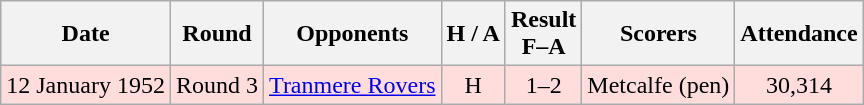<table class="wikitable" style="text-align:center">
<tr>
<th>Date</th>
<th>Round</th>
<th>Opponents</th>
<th>H / A</th>
<th>Result<br>F–A</th>
<th>Scorers</th>
<th>Attendance</th>
</tr>
<tr bgcolor="#ffdddd">
<td>12 January 1952</td>
<td>Round 3</td>
<td><a href='#'>Tranmere Rovers</a></td>
<td>H</td>
<td>1–2</td>
<td>Metcalfe (pen)</td>
<td>30,314</td>
</tr>
</table>
